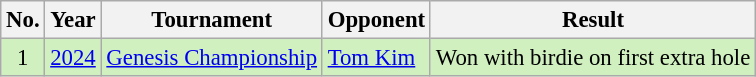<table class="wikitable" style="font-size:95%;">
<tr>
<th>No.</th>
<th>Year</th>
<th>Tournament</th>
<th>Opponent</th>
<th>Result</th>
</tr>
<tr style="background:#D0F0C0;">
<td align=center>1</td>
<td><a href='#'>2024</a></td>
<td><a href='#'>Genesis Championship</a></td>
<td> <a href='#'>Tom Kim</a></td>
<td>Won with birdie on first extra hole</td>
</tr>
</table>
